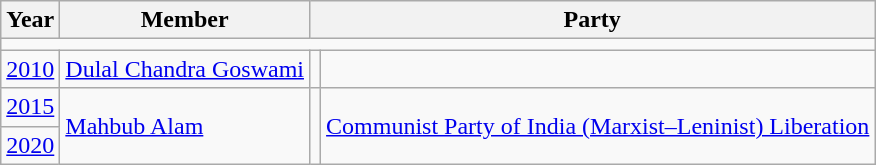<table class="wikitable sortable">
<tr>
<th>Year</th>
<th>Member</th>
<th colspan="2">Party</th>
</tr>
<tr>
<td colspan="4"></td>
</tr>
<tr>
<td><a href='#'>2010</a></td>
<td><a href='#'>Dulal Chandra Goswami</a></td>
<td></td>
</tr>
<tr>
<td><a href='#'>2015</a></td>
<td rowspan="2"><a href='#'>Mahbub Alam</a></td>
<td rowspan="2" style=background-color:></td>
<td rowspan="2"><a href='#'>Communist Party of India (Marxist–Leninist) Liberation</a></td>
</tr>
<tr>
<td><a href='#'>2020</a></td>
</tr>
</table>
